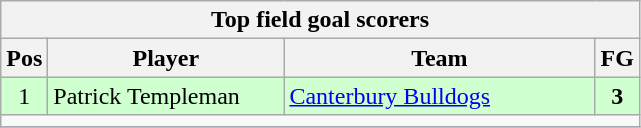<table class="wikitable" style="text-align:center;">
<tr>
<th colspan=9>Top field goal scorers</th>
</tr>
<tr>
<th style="width:20px;">Pos</th>
<th style="width:150px;">Player</th>
<th style="width:200px;">Team</th>
<th style="width:20px;">FG</th>
</tr>
<tr bgcolor="#d0ffd0">
<td>1</td>
<td style="text-align:left;">Patrick Templeman</td>
<td style="text-align:left;"><a href='#'>Canterbury Bulldogs</a></td>
<td><strong>3</strong></td>
</tr>
<tr>
<td colspan=4></td>
</tr>
<tr>
</tr>
</table>
